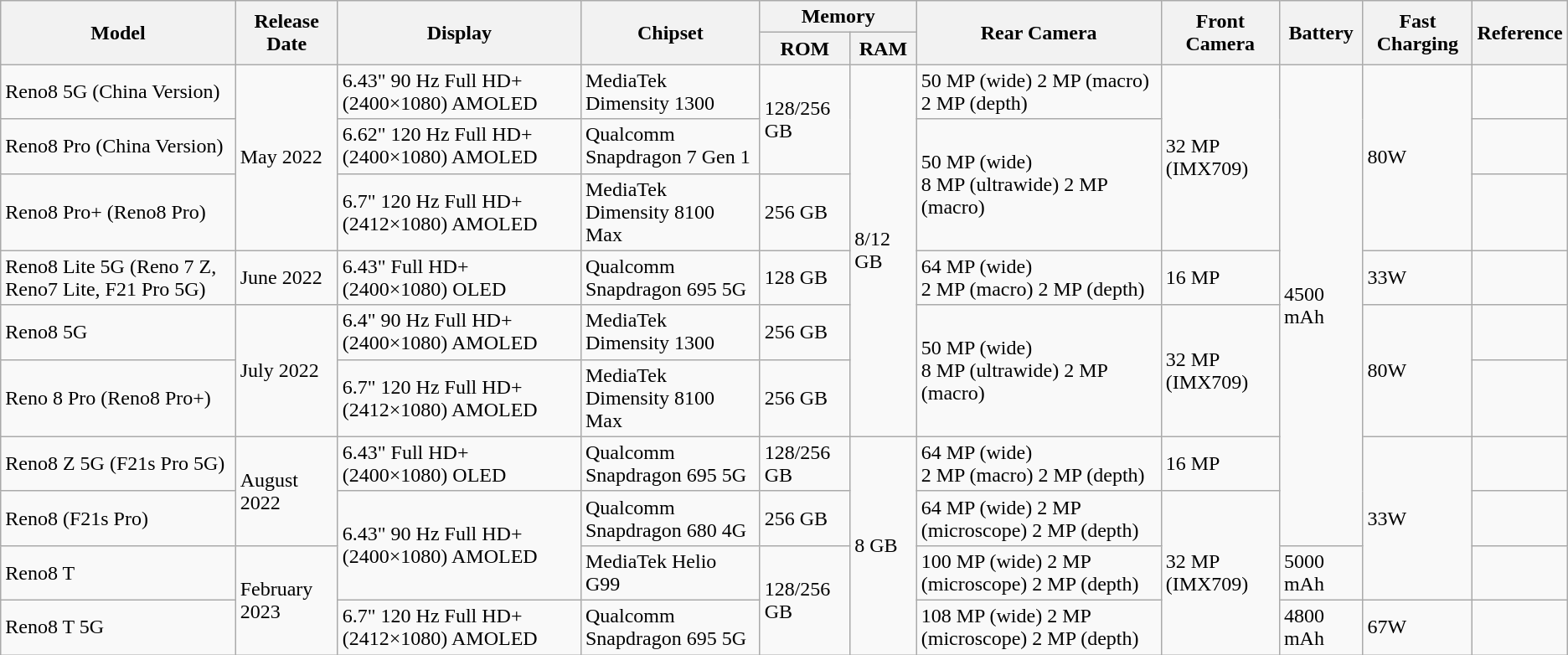<table class="wikitable sortable">
<tr>
<th rowspan="2">Model</th>
<th rowspan="2">Release Date</th>
<th rowspan="2">Display</th>
<th rowspan="2">Chipset</th>
<th colspan="2">Memory</th>
<th rowspan="2">Rear Camera</th>
<th rowspan="2">Front Camera</th>
<th rowspan="2">Battery</th>
<th rowspan="2">Fast Charging</th>
<th rowspan="2">Reference</th>
</tr>
<tr>
<th>ROM</th>
<th>RAM</th>
</tr>
<tr>
<td>Reno8 5G (China Version)</td>
<td rowspan="3">May 2022</td>
<td>6.43" 90 Hz Full HD+ (2400×1080) AMOLED</td>
<td>MediaTek Dimensity 1300</td>
<td rowspan="2">128/256 GB</td>
<td rowspan="6">8/12 GB</td>
<td>50 MP (wide) 2 MP (macro) 2 MP (depth)</td>
<td rowspan="3">32 MP (IMX709)</td>
<td rowspan="8">4500 mAh</td>
<td rowspan="3">80W</td>
<td></td>
</tr>
<tr>
<td>Reno8 Pro (China Version)</td>
<td>6.62" 120 Hz Full HD+ (2400×1080) AMOLED</td>
<td>Qualcomm Snapdragon 7 Gen 1</td>
<td rowspan="2">50 MP (wide)<br>8 MP (ultrawide)
2 MP (macro)</td>
</tr>
<tr>
<td>Reno8 Pro+ (Reno8 Pro)</td>
<td>6.7" 120 Hz Full HD+ (2412×1080) AMOLED</td>
<td>MediaTek Dimensity 8100 Max</td>
<td>256 GB</td>
<td></td>
</tr>
<tr>
<td>Reno8 Lite 5G (Reno 7 Z, Reno7 Lite, F21 Pro 5G)</td>
<td>June 2022</td>
<td>6.43" Full HD+ (2400×1080) OLED</td>
<td>Qualcomm Snapdragon 695 5G</td>
<td>128 GB</td>
<td>64 MP (wide)<br>2 MP (macro)
2 MP (depth)</td>
<td>16 MP</td>
<td>33W</td>
<td></td>
</tr>
<tr>
<td>Reno8 5G</td>
<td rowspan="2">July 2022</td>
<td>6.4" 90 Hz Full HD+ (2400×1080) AMOLED</td>
<td>MediaTek Dimensity 1300</td>
<td>256 GB</td>
<td rowspan="2">50 MP (wide)<br>8 MP (ultrawide)
2 MP (macro)</td>
<td rowspan="2">32 MP (IMX709)</td>
<td rowspan="2">80W</td>
<td></td>
</tr>
<tr>
<td>Reno 8 Pro (Reno8 Pro+)</td>
<td>6.7" 120 Hz Full HD+ (2412×1080) AMOLED</td>
<td>MediaTek Dimensity 8100 Max</td>
<td>256 GB</td>
<td></td>
</tr>
<tr>
<td>Reno8 Z 5G (F21s Pro 5G)</td>
<td rowspan="2">August 2022</td>
<td>6.43" Full HD+ (2400×1080) OLED</td>
<td>Qualcomm Snapdragon 695 5G</td>
<td>128/256 GB</td>
<td rowspan="4">8 GB</td>
<td>64 MP (wide)<br>2 MP (macro)
2 MP (depth)</td>
<td>16 MP</td>
<td rowspan="3">33W</td>
<td></td>
</tr>
<tr>
<td>Reno8 (F21s Pro)</td>
<td rowspan="2">6.43" 90 Hz Full HD+ (2400×1080) AMOLED</td>
<td>Qualcomm Snapdragon 680 4G</td>
<td>256 GB</td>
<td>64 MP (wide) 2 MP (microscope) 2 MP (depth)</td>
<td rowspan="3">32 MP (IMX709)</td>
<td></td>
</tr>
<tr>
<td>Reno8 T</td>
<td rowspan="2">February 2023</td>
<td>MediaTek Helio G99</td>
<td rowspan="2">128/256 GB</td>
<td>100 MP (wide) 2 MP (microscope) 2 MP (depth)</td>
<td>5000 mAh</td>
<td></td>
</tr>
<tr>
<td>Reno8 T 5G</td>
<td>6.7" 120 Hz Full HD+ (2412×1080) AMOLED</td>
<td>Qualcomm Snapdragon 695 5G</td>
<td>108 MP (wide) 2 MP (microscope) 2 MP (depth)</td>
<td>4800 mAh</td>
<td>67W</td>
<td></td>
</tr>
</table>
